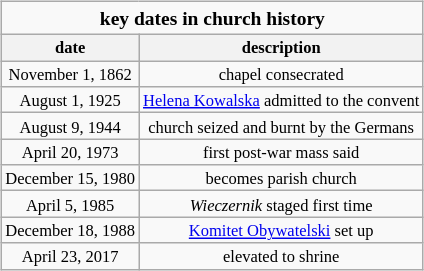<table class=wikitable style="text-align:center; font-size:11px; float:left; margin:5px">
<tr style="font-size: small;">
<td colspan="12" style="text-align:center;"><strong>key dates in church history</strong></td>
</tr>
<tr>
<th>date</th>
<th>description</th>
</tr>
<tr>
<td>November 1, 1862</td>
<td>chapel consecrated</td>
</tr>
<tr>
<td>August 1, 1925</td>
<td><a href='#'>Helena Kowalska</a> admitted to the convent</td>
</tr>
<tr>
<td>August 9, 1944</td>
<td>church seized and burnt by the Germans</td>
</tr>
<tr>
<td>April 20, 1973</td>
<td>first post-war mass said</td>
</tr>
<tr>
<td>December 15, 1980</td>
<td>becomes parish church</td>
</tr>
<tr>
<td>April 5, 1985</td>
<td><em>Wieczernik</em> staged first time</td>
</tr>
<tr>
<td>December 18, 1988</td>
<td><a href='#'>Komitet Obywatelski</a> set up</td>
</tr>
<tr>
<td>April 23, 2017</td>
<td>elevated to shrine</td>
</tr>
</table>
